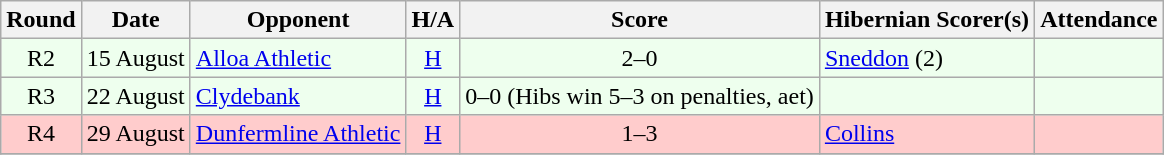<table class="wikitable" style="text-align:center">
<tr>
<th>Round</th>
<th>Date</th>
<th>Opponent</th>
<th>H/A</th>
<th>Score</th>
<th>Hibernian Scorer(s)</th>
<th>Attendance</th>
</tr>
<tr bgcolor=#EEFFEE>
<td>R2</td>
<td align=left>15 August</td>
<td align=left><a href='#'>Alloa Athletic</a></td>
<td><a href='#'>H</a></td>
<td>2–0</td>
<td align=left><a href='#'>Sneddon</a> (2)</td>
<td></td>
</tr>
<tr bgcolor=#EEFFEE>
<td>R3</td>
<td align=left>22 August</td>
<td align=left><a href='#'>Clydebank</a></td>
<td><a href='#'>H</a></td>
<td>0–0 (Hibs win 5–3 on penalties, aet)</td>
<td align=left></td>
<td></td>
</tr>
<tr bgcolor=#FFCCCC>
<td>R4</td>
<td align=left>29 August</td>
<td align=left><a href='#'>Dunfermline Athletic</a></td>
<td><a href='#'>H</a></td>
<td>1–3</td>
<td align=left><a href='#'>Collins</a></td>
<td></td>
</tr>
<tr>
</tr>
</table>
